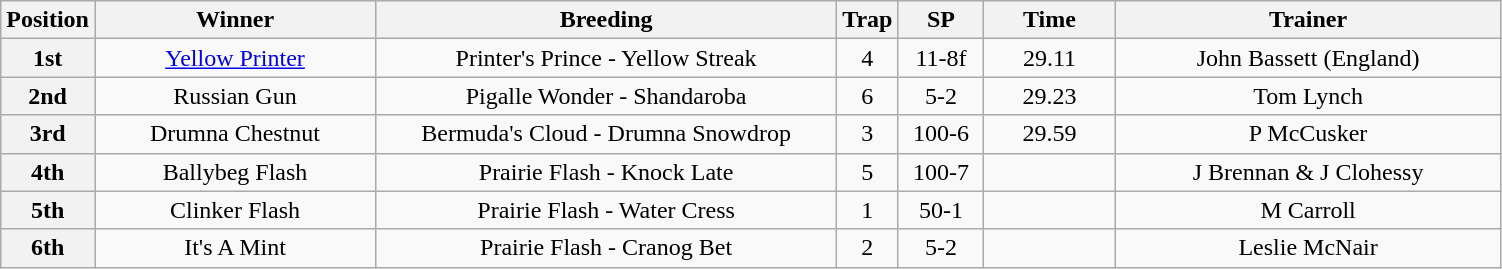<table class="wikitable" style="text-align: center">
<tr>
<th width=30>Position</th>
<th width=180>Winner</th>
<th width=300>Breeding</th>
<th width=30>Trap</th>
<th width=50>SP</th>
<th width=80>Time</th>
<th width=250>Trainer</th>
</tr>
<tr>
<th>1st</th>
<td><a href='#'>Yellow Printer</a></td>
<td>Printer's Prince - Yellow Streak</td>
<td>4</td>
<td>11-8f</td>
<td>29.11</td>
<td>John Bassett (England)</td>
</tr>
<tr>
<th>2nd</th>
<td>Russian Gun</td>
<td>Pigalle Wonder - Shandaroba</td>
<td>6</td>
<td>5-2</td>
<td>29.23</td>
<td>Tom Lynch</td>
</tr>
<tr>
<th>3rd</th>
<td>Drumna Chestnut</td>
<td>Bermuda's Cloud - Drumna Snowdrop</td>
<td>3</td>
<td>100-6</td>
<td>29.59</td>
<td>P McCusker</td>
</tr>
<tr>
<th>4th</th>
<td>Ballybeg Flash</td>
<td>Prairie Flash - Knock Late</td>
<td>5</td>
<td>100-7</td>
<td></td>
<td>J Brennan & J Clohessy</td>
</tr>
<tr>
<th>5th</th>
<td>Clinker Flash</td>
<td>Prairie Flash - Water Cress</td>
<td>1</td>
<td>50-1</td>
<td></td>
<td>M Carroll</td>
</tr>
<tr>
<th>6th</th>
<td>It's A Mint</td>
<td>Prairie Flash - Cranog Bet</td>
<td>2</td>
<td>5-2</td>
<td></td>
<td>Leslie McNair</td>
</tr>
</table>
